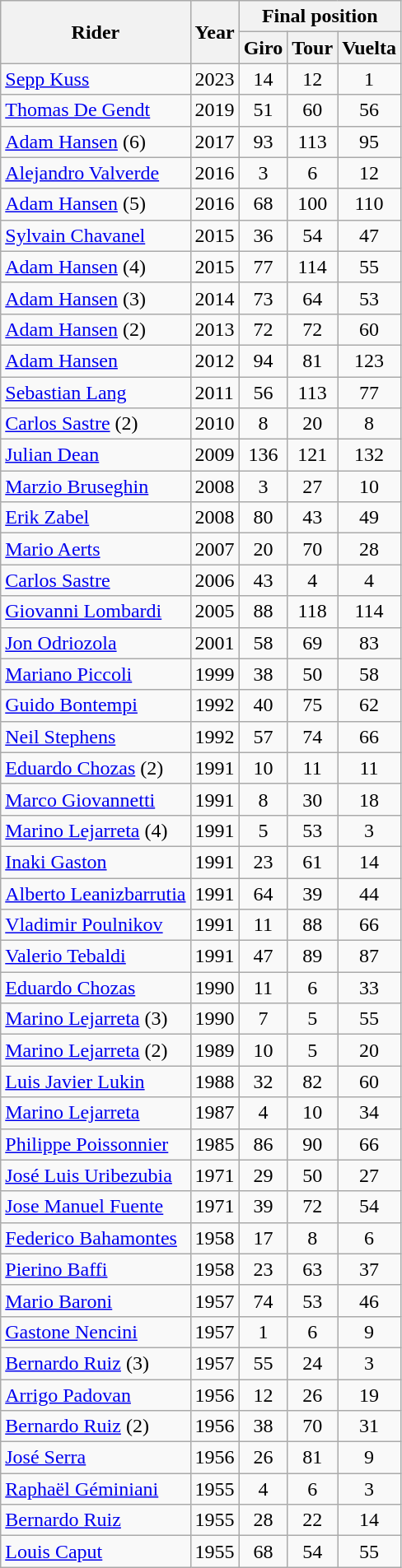<table class="wikitable sortable">
<tr>
<th rowspan="2">Rider</th>
<th rowspan="2">Year</th>
<th colspan="3">Final  position</th>
</tr>
<tr>
<th>Giro</th>
<th>Tour</th>
<th>Vuelta</th>
</tr>
<tr>
<td> <a href='#'>Sepp Kuss</a></td>
<td>2023</td>
<td style="text-align:center;">14</td>
<td style="text-align:center;">12</td>
<td style="text-align:center;">1</td>
</tr>
<tr>
<td> <a href='#'>Thomas De Gendt</a></td>
<td>2019</td>
<td style="text-align:center;">51</td>
<td style="text-align:center;">60</td>
<td style="text-align:center;">56</td>
</tr>
<tr>
<td> <a href='#'>Adam Hansen</a> (6)</td>
<td>2017</td>
<td style="text-align:center;">93</td>
<td style="text-align:center;">113</td>
<td style="text-align:center;">95</td>
</tr>
<tr>
<td> <a href='#'>Alejandro Valverde</a></td>
<td>2016</td>
<td style="text-align:center;">3</td>
<td style="text-align:center;">6</td>
<td style="text-align:center;">12</td>
</tr>
<tr>
<td> <a href='#'>Adam Hansen</a> (5)</td>
<td>2016</td>
<td style="text-align:center;">68</td>
<td style="text-align:center;">100</td>
<td style="text-align:center;">110</td>
</tr>
<tr>
<td> <a href='#'>Sylvain Chavanel</a></td>
<td>2015</td>
<td style="text-align:center;">36</td>
<td style="text-align:center;">54</td>
<td style="text-align:center;">47</td>
</tr>
<tr>
<td> <a href='#'>Adam Hansen</a> (4)</td>
<td>2015</td>
<td style="text-align:center;">77</td>
<td style="text-align:center;">114</td>
<td style="text-align:center;">55</td>
</tr>
<tr>
<td> <a href='#'>Adam Hansen</a> (3)</td>
<td>2014</td>
<td style="text-align:center;">73</td>
<td style="text-align:center;">64</td>
<td style="text-align:center;">53</td>
</tr>
<tr>
<td> <a href='#'>Adam Hansen</a> (2)</td>
<td>2013</td>
<td style="text-align:center;">72</td>
<td style="text-align:center;">72</td>
<td style="text-align:center;">60</td>
</tr>
<tr>
<td> <a href='#'>Adam Hansen</a></td>
<td>2012</td>
<td style="text-align:center;">94</td>
<td style="text-align:center;">81</td>
<td style="text-align:center;">123</td>
</tr>
<tr>
<td> <a href='#'>Sebastian Lang</a></td>
<td>2011</td>
<td style="text-align:center;">56</td>
<td style="text-align:center;">113</td>
<td style="text-align:center;">77</td>
</tr>
<tr>
<td> <a href='#'>Carlos Sastre</a> (2)</td>
<td>2010</td>
<td style="text-align:center;">8</td>
<td style="text-align:center;">20</td>
<td style="text-align:center;">8</td>
</tr>
<tr>
<td> <a href='#'>Julian Dean</a></td>
<td>2009</td>
<td style="text-align:center;">136</td>
<td style="text-align:center;">121</td>
<td style="text-align:center;">132</td>
</tr>
<tr>
<td> <a href='#'>Marzio Bruseghin</a></td>
<td>2008</td>
<td style="text-align:center;">3</td>
<td style="text-align:center;">27</td>
<td style="text-align:center;">10</td>
</tr>
<tr>
<td> <a href='#'>Erik Zabel</a></td>
<td>2008</td>
<td style="text-align:center;">80</td>
<td style="text-align:center;">43</td>
<td style="text-align:center;">49</td>
</tr>
<tr>
<td> <a href='#'>Mario Aerts</a></td>
<td>2007</td>
<td style="text-align:center;">20</td>
<td style="text-align:center;">70</td>
<td style="text-align:center;">28</td>
</tr>
<tr>
<td> <a href='#'>Carlos Sastre</a></td>
<td>2006</td>
<td style="text-align:center;">43</td>
<td style="text-align:center;">4</td>
<td style="text-align:center;">4</td>
</tr>
<tr>
<td> <a href='#'>Giovanni Lombardi</a></td>
<td>2005</td>
<td style="text-align:center;">88</td>
<td style="text-align:center;">118</td>
<td style="text-align:center;">114</td>
</tr>
<tr>
<td> <a href='#'>Jon Odriozola</a></td>
<td>2001</td>
<td style="text-align:center;">58</td>
<td style="text-align:center;">69</td>
<td style="text-align:center;">83</td>
</tr>
<tr>
<td> <a href='#'>Mariano Piccoli</a></td>
<td>1999</td>
<td style="text-align:center;">38</td>
<td style="text-align:center;">50</td>
<td style="text-align:center;">58</td>
</tr>
<tr>
<td> <a href='#'>Guido Bontempi</a></td>
<td>1992</td>
<td style="text-align:center;">40</td>
<td style="text-align:center;">75</td>
<td style="text-align:center;">62</td>
</tr>
<tr>
<td> <a href='#'>Neil Stephens</a></td>
<td>1992</td>
<td style="text-align:center;">57</td>
<td style="text-align:center;">74</td>
<td style="text-align:center;">66</td>
</tr>
<tr>
<td> <a href='#'>Eduardo Chozas</a> (2)</td>
<td>1991</td>
<td style="text-align:center;">10</td>
<td style="text-align:center;">11</td>
<td style="text-align:center;">11</td>
</tr>
<tr>
<td> <a href='#'>Marco Giovannetti</a></td>
<td>1991</td>
<td style="text-align:center;">8</td>
<td style="text-align:center;">30</td>
<td style="text-align:center;">18</td>
</tr>
<tr>
<td> <a href='#'>Marino Lejarreta</a> (4)</td>
<td>1991</td>
<td style="text-align:center;">5</td>
<td style="text-align:center;">53</td>
<td style="text-align:center;">3</td>
</tr>
<tr>
<td> <a href='#'>Inaki Gaston</a></td>
<td>1991</td>
<td style="text-align:center;">23</td>
<td style="text-align:center;">61</td>
<td style="text-align:center;">14</td>
</tr>
<tr>
<td> <a href='#'>Alberto Leanizbarrutia</a></td>
<td>1991</td>
<td style="text-align:center;">64</td>
<td style="text-align:center;">39</td>
<td style="text-align:center;">44</td>
</tr>
<tr>
<td> <a href='#'>Vladimir Poulnikov</a></td>
<td>1991</td>
<td style="text-align:center;">11</td>
<td style="text-align:center;">88</td>
<td style="text-align:center;">66</td>
</tr>
<tr>
<td> <a href='#'>Valerio Tebaldi</a></td>
<td>1991</td>
<td style="text-align:center;">47</td>
<td style="text-align:center;">89</td>
<td style="text-align:center;">87</td>
</tr>
<tr>
<td> <a href='#'>Eduardo Chozas</a></td>
<td>1990</td>
<td style="text-align:center;">11</td>
<td style="text-align:center;">6</td>
<td style="text-align:center;">33</td>
</tr>
<tr>
<td> <a href='#'>Marino Lejarreta</a> (3)</td>
<td>1990</td>
<td style="text-align:center;">7</td>
<td style="text-align:center;">5</td>
<td style="text-align:center;">55</td>
</tr>
<tr>
<td> <a href='#'>Marino Lejarreta</a> (2)</td>
<td>1989</td>
<td style="text-align:center;">10</td>
<td style="text-align:center;">5</td>
<td style="text-align:center;">20</td>
</tr>
<tr>
<td> <a href='#'>Luis Javier Lukin</a></td>
<td>1988</td>
<td style="text-align:center;">32</td>
<td style="text-align:center;">82</td>
<td style="text-align:center;">60</td>
</tr>
<tr>
<td> <a href='#'>Marino Lejarreta</a></td>
<td>1987</td>
<td style="text-align:center;">4</td>
<td style="text-align:center;">10</td>
<td style="text-align:center;">34</td>
</tr>
<tr>
<td> <a href='#'>Philippe Poissonnier</a></td>
<td>1985</td>
<td style="text-align:center;">86</td>
<td style="text-align:center;">90</td>
<td style="text-align:center;">66</td>
</tr>
<tr>
<td> <a href='#'>José Luis Uribezubia</a></td>
<td>1971</td>
<td style="text-align:center;">29</td>
<td style="text-align:center;">50</td>
<td style="text-align:center;">27</td>
</tr>
<tr>
<td> <a href='#'>Jose Manuel Fuente</a></td>
<td>1971</td>
<td style="text-align:center;">39</td>
<td style="text-align:center;">72</td>
<td style="text-align:center;">54</td>
</tr>
<tr>
<td> <a href='#'>Federico Bahamontes</a></td>
<td>1958</td>
<td style="text-align:center;">17</td>
<td style="text-align:center;">8</td>
<td style="text-align:center;">6</td>
</tr>
<tr>
<td> <a href='#'>Pierino Baffi</a></td>
<td>1958</td>
<td style="text-align:center;">23</td>
<td style="text-align:center;">63</td>
<td style="text-align:center;">37</td>
</tr>
<tr>
<td> <a href='#'>Mario Baroni</a></td>
<td>1957</td>
<td style="text-align:center;">74</td>
<td style="text-align:center;">53</td>
<td style="text-align:center;">46</td>
</tr>
<tr>
<td> <a href='#'>Gastone Nencini</a></td>
<td>1957</td>
<td style="text-align:center;">1</td>
<td style="text-align:center;">6</td>
<td style="text-align:center;">9</td>
</tr>
<tr>
<td> <a href='#'>Bernardo Ruiz</a> (3)</td>
<td>1957</td>
<td style="text-align:center;">55</td>
<td style="text-align:center;">24</td>
<td style="text-align:center;">3</td>
</tr>
<tr>
<td> <a href='#'>Arrigo Padovan</a></td>
<td>1956</td>
<td style="text-align:center;">12</td>
<td style="text-align:center;">26</td>
<td style="text-align:center;">19</td>
</tr>
<tr>
<td> <a href='#'>Bernardo Ruiz</a> (2)</td>
<td>1956</td>
<td style="text-align:center;">38</td>
<td style="text-align:center;">70</td>
<td style="text-align:center;">31</td>
</tr>
<tr>
<td> <a href='#'>José Serra</a></td>
<td>1956</td>
<td style="text-align:center;">26</td>
<td style="text-align:center;">81</td>
<td style="text-align:center;">9</td>
</tr>
<tr>
<td> <a href='#'>Raphaël Géminiani</a></td>
<td>1955</td>
<td style="text-align:center;">4</td>
<td style="text-align:center;">6</td>
<td style="text-align:center;">3</td>
</tr>
<tr>
<td> <a href='#'>Bernardo Ruiz</a></td>
<td>1955</td>
<td style="text-align:center;">28</td>
<td style="text-align:center;">22</td>
<td style="text-align:center;">14</td>
</tr>
<tr>
<td> <a href='#'>Louis Caput</a></td>
<td>1955</td>
<td style="text-align:center;">68</td>
<td style="text-align:center;">54</td>
<td style="text-align:center;">55</td>
</tr>
</table>
